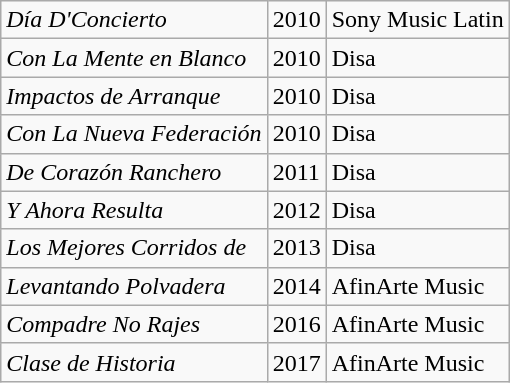<table class="wikitable">
<tr>
<td><em>Día D'Concierto</em></td>
<td>2010</td>
<td>Sony Music Latin</td>
</tr>
<tr>
<td><em>Con La Mente en Blanco</em></td>
<td>2010</td>
<td>Disa</td>
</tr>
<tr>
<td><em>Impactos de Arranque</em></td>
<td>2010</td>
<td>Disa</td>
</tr>
<tr>
<td><em>Con La Nueva Federación</em></td>
<td>2010</td>
<td>Disa</td>
</tr>
<tr>
<td><em>De Corazón Ranchero</em></td>
<td>2011</td>
<td>Disa</td>
</tr>
<tr>
<td><em>Y Ahora Resulta</em></td>
<td>2012</td>
<td>Disa</td>
</tr>
<tr>
<td><em>Los Mejores Corridos de</em></td>
<td>2013</td>
<td>Disa</td>
</tr>
<tr>
<td><em>Levantando Polvadera </em></td>
<td>2014</td>
<td>AfinArte Music</td>
</tr>
<tr>
<td><em>Compadre No Rajes</em></td>
<td>2016</td>
<td>AfinArte Music</td>
</tr>
<tr>
<td><em>Clase de Historia</em></td>
<td>2017</td>
<td>AfinArte Music</td>
</tr>
</table>
